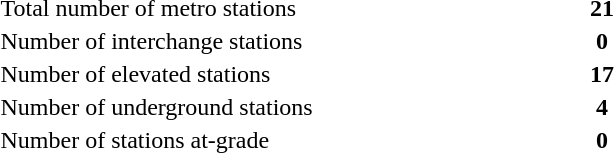<table class="₠wikitable" width="35%">
<tr>
<td>Total number of metro stations</td>
<td width="5%" align="center"><span><strong>21</strong></span></td>
</tr>
<tr>
<td width="25%">Number of interchange stations</td>
<td width="5%" align="center"><span><strong>0</strong></span></td>
</tr>
<tr>
<td width="25%">Number of elevated stations</td>
<td width="5%" align="center"><span><strong>17</strong></span></td>
</tr>
<tr>
<td width="25%">Number of underground stations</td>
<td width="5%" align="center"><span><strong>4</strong></span></td>
</tr>
<tr>
<td width="25%">Number of stations at-grade</td>
<td width="5%" align="center"><span><strong>0</strong></span></td>
</tr>
</table>
